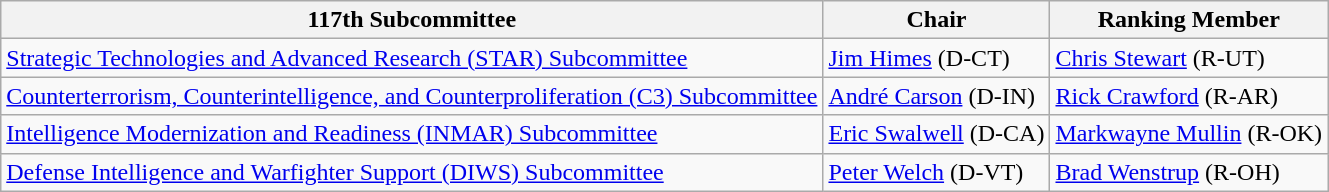<table class="wikitable">
<tr>
<th>117th Subcommittee</th>
<th>Chair</th>
<th>Ranking Member</th>
</tr>
<tr>
<td><a href='#'>Strategic Technologies and Advanced Research (STAR) Subcommittee</a></td>
<td><a href='#'>Jim Himes</a> (D-CT)</td>
<td><a href='#'>Chris Stewart</a> (R-UT)</td>
</tr>
<tr>
<td><a href='#'>Counterterrorism, Counterintelligence, and Counterproliferation (C3) Subcommittee</a></td>
<td><a href='#'>André Carson</a> (D-IN)</td>
<td><a href='#'>Rick Crawford</a> (R-AR)</td>
</tr>
<tr>
<td><a href='#'>Intelligence Modernization and Readiness (INMAR) Subcommittee</a></td>
<td><a href='#'>Eric Swalwell</a> (D-CA)</td>
<td><a href='#'>Markwayne Mullin</a> (R-OK)</td>
</tr>
<tr>
<td><a href='#'>Defense Intelligence and Warfighter Support (DIWS) Subcommittee</a></td>
<td><a href='#'>Peter Welch</a> (D-VT)</td>
<td><a href='#'>Brad Wenstrup</a> (R-OH)</td>
</tr>
</table>
